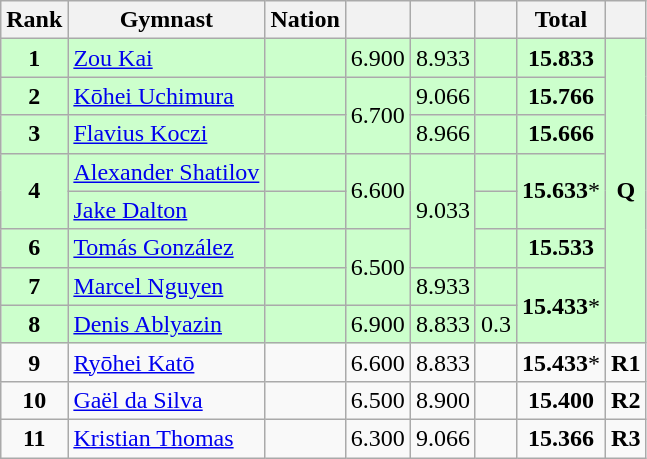<table class="wikitable sortable" style="text-align:center;">
<tr>
<th>Rank</th>
<th>Gymnast</th>
<th>Nation</th>
<th></th>
<th></th>
<th></th>
<th>Total</th>
<th></th>
</tr>
<tr style="background:#cfc;">
<td style="text-align:center"><strong>1</strong></td>
<td style="text-align:left;"><a href='#'>Zou Kai</a></td>
<td style="text-align:left;"></td>
<td>6.900</td>
<td>8.933</td>
<td></td>
<td><strong>15.833</strong></td>
<td rowspan=8><strong>Q</strong></td>
</tr>
<tr style="background:#cfc;">
<td style="text-align:center"><strong>2</strong></td>
<td style="text-align:left;"><a href='#'>Kōhei Uchimura</a></td>
<td style="text-align:left;"></td>
<td rowspan=2>6.700</td>
<td>9.066</td>
<td></td>
<td><strong>15.766</strong></td>
</tr>
<tr style="background:#cfc;">
<td style="text-align:center"><strong>3</strong></td>
<td style="text-align:left;"><a href='#'>Flavius Koczi</a></td>
<td style="text-align:left;"></td>
<td>8.966</td>
<td></td>
<td><strong>15.666</strong></td>
</tr>
<tr style="background:#cfc;">
<td rowspan=2 style="text-align:center"><strong>4</strong></td>
<td style="text-align:left;"><a href='#'>Alexander Shatilov</a></td>
<td style="text-align:left;"></td>
<td rowspan=2>6.600</td>
<td rowspan=3>9.033</td>
<td></td>
<td rowspan=2><strong>15.633</strong>*</td>
</tr>
<tr style="background:#cfc;">
<td style="text-align:left;"><a href='#'>Jake Dalton</a></td>
<td style="text-align:left;"></td>
<td></td>
</tr>
<tr style="background:#cfc;">
<td style="text-align:center"><strong>6</strong></td>
<td style="text-align:left;"><a href='#'>Tomás González</a></td>
<td style="text-align:left;"></td>
<td rowspan=2>6.500</td>
<td></td>
<td><strong>15.533</strong></td>
</tr>
<tr style="background:#cfc;">
<td style="text-align:center"><strong>7</strong></td>
<td style="text-align:left;"><a href='#'>Marcel Nguyen</a></td>
<td style="text-align:left;"></td>
<td>8.933</td>
<td></td>
<td rowspan=2><strong>15.433</strong>*</td>
</tr>
<tr style="background:#cfc;">
<td style="text-align:center"><strong>8</strong></td>
<td style="text-align:left;"><a href='#'>Denis Ablyazin</a></td>
<td style="text-align:left;"></td>
<td>6.900</td>
<td>8.833</td>
<td>0.3</td>
</tr>
<tr>
<td style="text-align:center"><strong>9</strong></td>
<td style="text-align:left;"><a href='#'>Ryōhei Katō</a></td>
<td style="text-align:left;"></td>
<td>6.600</td>
<td>8.833</td>
<td></td>
<td><strong>15.433</strong>*</td>
<td><strong>R1</strong></td>
</tr>
<tr>
<td style="text-align:center"><strong>10</strong></td>
<td style="text-align:left;"><a href='#'>Gaël da Silva</a></td>
<td style="text-align:left;"></td>
<td>6.500</td>
<td>8.900</td>
<td></td>
<td><strong>15.400</strong></td>
<td><strong>R2</strong></td>
</tr>
<tr>
<td style="text-align:center"><strong>11</strong></td>
<td style="text-align:left;"><a href='#'>Kristian Thomas</a></td>
<td style="text-align:left;"></td>
<td>6.300</td>
<td>9.066</td>
<td></td>
<td><strong>15.366</strong></td>
<td><strong>R3</strong></td>
</tr>
</table>
